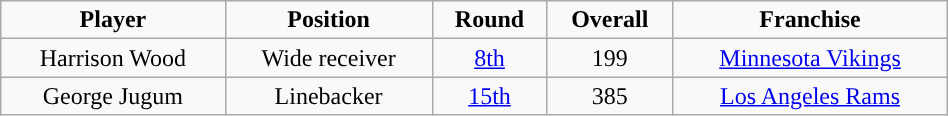<table class="wikitable" width="50%">
<tr align="center">
<td><strong>Player</strong></td>
<td><strong>Position</strong></td>
<td><strong>Round</strong></td>
<td><strong>Overall</strong></td>
<td><strong>Franchise</strong></td>
</tr>
<tr align="center" bgcolor="">
<td>Harrison Wood</td>
<td>Wide receiver</td>
<td><a href='#'>8th</a></td>
<td>199</td>
<td><a href='#'>Minnesota Vikings</a></td>
</tr>
<tr align="center" bgcolor="">
<td>George Jugum</td>
<td>Linebacker</td>
<td><a href='#'>15th</a></td>
<td>385</td>
<td><a href='#'>Los Angeles Rams</a><br></td>
</tr>
</table>
